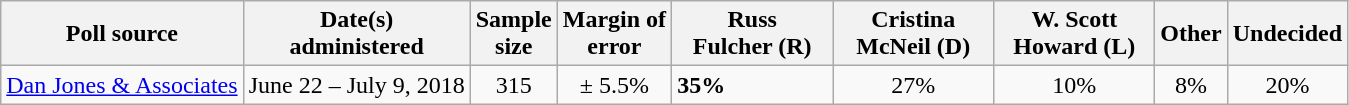<table class="wikitable">
<tr>
<th>Poll source</th>
<th>Date(s)<br>administered</th>
<th>Sample<br>size</th>
<th>Margin of<br>error</th>
<th style="width:100px;">Russ<br>Fulcher (R)</th>
<th style="width:100px;">Cristina<br>McNeil (D)</th>
<th style="width:100px;">W. Scott<br>Howard (L)</th>
<th>Other</th>
<th>Undecided</th>
</tr>
<tr>
<td><a href='#'>Dan Jones & Associates</a></td>
<td align=center>June 22 – July 9, 2018</td>
<td align=center>315</td>
<td align=center>± 5.5%</td>
<td><strong>35%</strong></td>
<td align=center>27%</td>
<td align=center>10%</td>
<td align=center>8%</td>
<td align=center>20%</td>
</tr>
</table>
